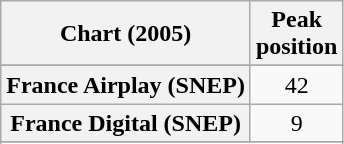<table class="wikitable sortable plainrowheaders" style="text-align:center">
<tr>
<th scope="col">Chart (2005)</th>
<th scope="col">Peak<br>position</th>
</tr>
<tr>
</tr>
<tr>
</tr>
<tr>
</tr>
<tr>
<th scope="row">France Airplay (SNEP)</th>
<td>42</td>
</tr>
<tr>
<th scope="row">France Digital (SNEP)</th>
<td>9</td>
</tr>
<tr>
</tr>
<tr>
</tr>
</table>
